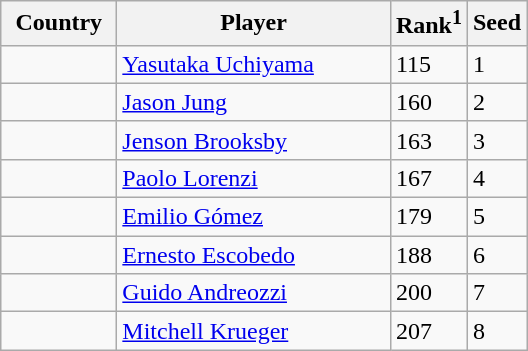<table class="sortable wikitable">
<tr>
<th width="70">Country</th>
<th width="175">Player</th>
<th>Rank<sup>1</sup></th>
<th>Seed</th>
</tr>
<tr>
<td></td>
<td><a href='#'>Yasutaka Uchiyama</a></td>
<td>115</td>
<td>1</td>
</tr>
<tr>
<td></td>
<td><a href='#'>Jason Jung</a></td>
<td>160</td>
<td>2</td>
</tr>
<tr>
<td></td>
<td><a href='#'>Jenson Brooksby</a></td>
<td>163</td>
<td>3</td>
</tr>
<tr>
<td></td>
<td><a href='#'>Paolo Lorenzi</a></td>
<td>167</td>
<td>4</td>
</tr>
<tr>
<td></td>
<td><a href='#'>Emilio Gómez</a></td>
<td>179</td>
<td>5</td>
</tr>
<tr>
<td></td>
<td><a href='#'>Ernesto Escobedo</a></td>
<td>188</td>
<td>6</td>
</tr>
<tr>
<td></td>
<td><a href='#'>Guido Andreozzi</a></td>
<td>200</td>
<td>7</td>
</tr>
<tr>
<td></td>
<td><a href='#'>Mitchell Krueger</a></td>
<td>207</td>
<td>8</td>
</tr>
</table>
